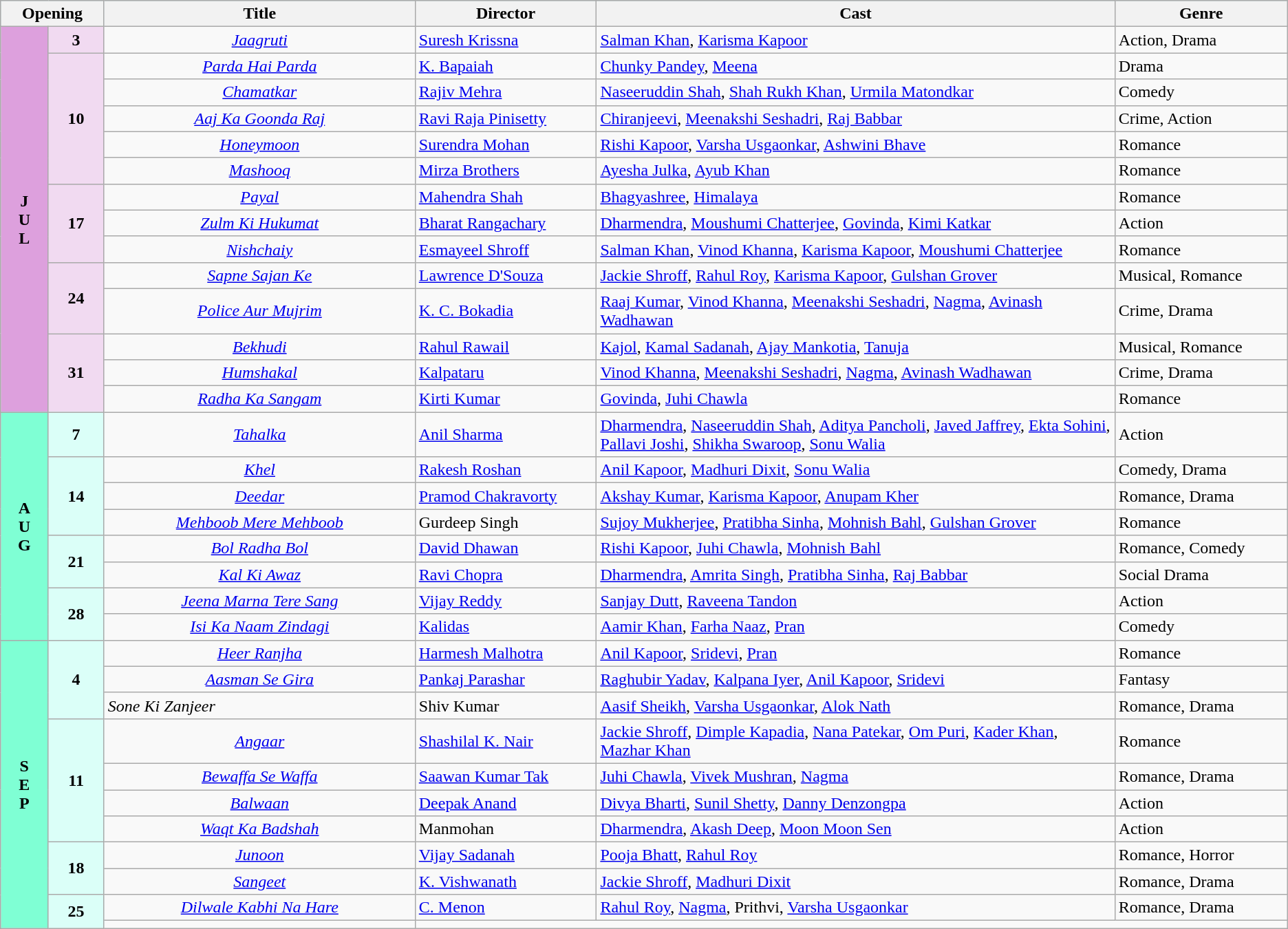<table class="wikitable">
<tr style="background:#b0e0e6; text-align:center;">
<th colspan="2" style="width:6%;"><strong>Opening</strong></th>
<th style="width:18%;"><strong>Title</strong></th>
<th style="width:10.5%;"><strong>Director</strong></th>
<th style="width:30%;"><strong>Cast</strong></th>
<th style="width:10%;"><strong>Genre</strong></th>
</tr>
<tr>
<td rowspan="14" style="text-align:center; background:plum; textcolor:#000;"><strong>J<br>U<br>L</strong></td>
<td rowspan="1" style="text-align:center;background:#f1daf1;"><strong>3</strong></td>
<td style="text-align:center;"><em><a href='#'>Jaagruti</a></em></td>
<td><a href='#'>Suresh Krissna</a></td>
<td><a href='#'>Salman Khan</a>, <a href='#'>Karisma Kapoor</a></td>
<td>Action, Drama</td>
</tr>
<tr>
<td rowspan="5" style="text-align:center;background:#f1daf1;"><strong>10</strong></td>
<td style="text-align:center;"><em><a href='#'>Parda Hai Parda</a></em></td>
<td><a href='#'>K. Bapaiah</a></td>
<td><a href='#'>Chunky Pandey</a>, <a href='#'>Meena</a></td>
<td>Drama</td>
</tr>
<tr>
<td style="text-align:center;"><em><a href='#'>Chamatkar</a></em></td>
<td><a href='#'>Rajiv Mehra</a></td>
<td><a href='#'>Naseeruddin Shah</a>, <a href='#'>Shah Rukh Khan</a>, <a href='#'>Urmila Matondkar</a></td>
<td>Comedy</td>
</tr>
<tr>
<td style="text-align:center;"><em><a href='#'>Aaj Ka Goonda Raj</a></em></td>
<td><a href='#'>Ravi Raja Pinisetty</a></td>
<td><a href='#'>Chiranjeevi</a>, <a href='#'>Meenakshi Seshadri</a>, <a href='#'>Raj Babbar</a></td>
<td>Crime, Action</td>
</tr>
<tr>
<td style="text-align:center;"><em><a href='#'>Honeymoon</a></em></td>
<td><a href='#'>Surendra Mohan</a></td>
<td><a href='#'>Rishi Kapoor</a>, <a href='#'>Varsha Usgaonkar</a>, <a href='#'>Ashwini Bhave</a></td>
<td>Romance</td>
</tr>
<tr>
<td style="text-align:center;"><em><a href='#'>Mashooq</a></em></td>
<td><a href='#'>Mirza Brothers</a></td>
<td><a href='#'>Ayesha Julka</a>, <a href='#'>Ayub Khan</a></td>
<td>Romance</td>
</tr>
<tr>
<td rowspan="3" style="text-align:center;background:#f1daf1;"><strong>17</strong></td>
<td style="text-align:center;"><em><a href='#'>Payal</a></em></td>
<td><a href='#'>Mahendra Shah</a></td>
<td><a href='#'>Bhagyashree</a>, <a href='#'>Himalaya</a></td>
<td>Romance</td>
</tr>
<tr>
<td style="text-align:center;"><em><a href='#'>Zulm Ki Hukumat</a></em></td>
<td><a href='#'>Bharat Rangachary</a></td>
<td><a href='#'>Dharmendra</a>, <a href='#'>Moushumi Chatterjee</a>, <a href='#'>Govinda</a>, <a href='#'>Kimi Katkar</a></td>
<td>Action</td>
</tr>
<tr>
<td style="text-align:center;"><em><a href='#'>Nishchaiy</a></em></td>
<td><a href='#'>Esmayeel Shroff</a></td>
<td><a href='#'>Salman Khan</a>, <a href='#'>Vinod Khanna</a>, <a href='#'>Karisma Kapoor</a>, <a href='#'>Moushumi Chatterjee</a></td>
<td>Romance</td>
</tr>
<tr>
<td rowspan="2" style="text-align:center;background:#f1daf1;"><strong>24</strong></td>
<td style="text-align:center;"><em><a href='#'>Sapne Sajan Ke</a></em></td>
<td><a href='#'>Lawrence D'Souza</a></td>
<td><a href='#'>Jackie Shroff</a>, <a href='#'>Rahul Roy</a>, <a href='#'>Karisma Kapoor</a>, <a href='#'>Gulshan Grover</a></td>
<td>Musical, Romance</td>
</tr>
<tr>
<td style="text-align:center;"><em><a href='#'>Police Aur Mujrim</a></em></td>
<td><a href='#'>K. C. Bokadia</a></td>
<td><a href='#'>Raaj Kumar</a>, <a href='#'>Vinod Khanna</a>, <a href='#'>Meenakshi Seshadri</a>, <a href='#'>Nagma</a>, <a href='#'>Avinash Wadhawan</a></td>
<td>Crime, Drama</td>
</tr>
<tr>
<td rowspan="3" style="text-align:center;background:#f1daf1;"><strong>31</strong></td>
<td style="text-align:center;"><em><a href='#'>Bekhudi</a></em></td>
<td><a href='#'>Rahul Rawail</a></td>
<td><a href='#'>Kajol</a>, <a href='#'>Kamal Sadanah</a>, <a href='#'>Ajay Mankotia</a>, <a href='#'>Tanuja</a></td>
<td>Musical, Romance</td>
</tr>
<tr>
<td style="text-align:center;"><em><a href='#'>Humshakal</a></em></td>
<td><a href='#'>Kalpataru</a></td>
<td><a href='#'>Vinod Khanna</a>, <a href='#'>Meenakshi Seshadri</a>, <a href='#'>Nagma</a>, <a href='#'>Avinash Wadhawan</a></td>
<td>Crime, Drama</td>
</tr>
<tr>
<td style="text-align:center;"><em><a href='#'>Radha Ka Sangam</a></em></td>
<td><a href='#'>Kirti Kumar</a></td>
<td><a href='#'>Govinda</a>, <a href='#'>Juhi Chawla</a></td>
<td>Romance</td>
</tr>
<tr>
<td rowspan="8" style="text-align:center; background:#7FFFD4; textcolor:#000;"><strong>A<br>U<br>G</strong></td>
<td rowspan="1" style="text-align:center;background:#DBFFF8;"><strong>7</strong></td>
<td style="text-align:center;"><em><a href='#'>Tahalka</a></em></td>
<td><a href='#'>Anil Sharma</a></td>
<td><a href='#'>Dharmendra</a>, <a href='#'>Naseeruddin Shah</a>, <a href='#'>Aditya Pancholi</a>, <a href='#'>Javed Jaffrey</a>, <a href='#'>Ekta Sohini</a>, <a href='#'>Pallavi Joshi</a>, <a href='#'>Shikha Swaroop</a>, <a href='#'>Sonu Walia</a></td>
<td>Action</td>
</tr>
<tr>
<td rowspan="3" style="text-align:center;background:#DBFFF8;"><strong>14</strong></td>
<td style="text-align:center;"><em><a href='#'>Khel</a></em></td>
<td><a href='#'>Rakesh Roshan</a></td>
<td><a href='#'>Anil Kapoor</a>, <a href='#'>Madhuri Dixit</a>, <a href='#'>Sonu Walia</a></td>
<td>Comedy, Drama</td>
</tr>
<tr>
<td style="text-align:center;"><em><a href='#'>Deedar</a></em></td>
<td><a href='#'>Pramod Chakravorty</a></td>
<td><a href='#'>Akshay Kumar</a>, <a href='#'>Karisma Kapoor</a>, <a href='#'>Anupam Kher</a></td>
<td>Romance, Drama</td>
</tr>
<tr>
<td style="text-align:center;"><em><a href='#'>Mehboob Mere Mehboob</a></em></td>
<td>Gurdeep Singh</td>
<td><a href='#'>Sujoy Mukherjee</a>, <a href='#'>Pratibha Sinha</a>, <a href='#'>Mohnish Bahl</a>, <a href='#'>Gulshan Grover</a></td>
<td>Romance</td>
</tr>
<tr>
<td rowspan="2" style="text-align:center;background:#DBFFF8;"><strong>21</strong></td>
<td style="text-align:center;"><em><a href='#'>Bol Radha Bol</a></em></td>
<td><a href='#'>David Dhawan</a></td>
<td><a href='#'>Rishi Kapoor</a>, <a href='#'>Juhi Chawla</a>, <a href='#'>Mohnish Bahl</a></td>
<td>Romance, Comedy</td>
</tr>
<tr>
<td style="text-align:center;"><em><a href='#'>Kal Ki Awaz</a></em></td>
<td><a href='#'>Ravi Chopra</a></td>
<td><a href='#'>Dharmendra</a>, <a href='#'>Amrita Singh</a>, <a href='#'>Pratibha Sinha</a>, <a href='#'>Raj Babbar</a></td>
<td>Social Drama</td>
</tr>
<tr>
<td rowspan="2" style="text-align:center;background:#DBFFF8;"><strong>28</strong></td>
<td style="text-align:center;"><em><a href='#'>Jeena Marna Tere Sang</a></em></td>
<td><a href='#'>Vijay Reddy</a></td>
<td><a href='#'>Sanjay Dutt</a>, <a href='#'>Raveena Tandon</a></td>
<td>Action</td>
</tr>
<tr>
<td style="text-align:center;"><em><a href='#'>Isi Ka Naam Zindagi</a></em></td>
<td><a href='#'>Kalidas</a></td>
<td><a href='#'>Aamir Khan</a>, <a href='#'>Farha Naaz</a>, <a href='#'>Pran</a></td>
<td>Comedy</td>
</tr>
<tr>
<td rowspan="12" style="text-align:center; background:#7FFFD4; textcolor:#000;"><strong>S<br>E<br>P</strong></td>
<td rowspan="3" style="text-align:center;background:#DBFFF8;"><strong>4</strong></td>
<td style="text-align:center;"><em><a href='#'>Heer Ranjha</a></em></td>
<td><a href='#'>Harmesh Malhotra</a></td>
<td><a href='#'>Anil Kapoor</a>, <a href='#'>Sridevi</a>, <a href='#'>Pran</a></td>
<td>Romance</td>
</tr>
<tr>
<td style="text-align:center;"><em><a href='#'>Aasman Se Gira</a></em></td>
<td><a href='#'>Pankaj Parashar</a></td>
<td><a href='#'>Raghubir Yadav</a>, <a href='#'>Kalpana Iyer</a>, <a href='#'>Anil Kapoor</a>, <a href='#'>Sridevi</a></td>
<td>Fantasy</td>
</tr>
<tr>
<td><em>Sone Ki Zanjeer</em></td>
<td>Shiv Kumar</td>
<td><a href='#'>Aasif Sheikh</a>, <a href='#'>Varsha Usgaonkar</a>, <a href='#'>Alok Nath</a></td>
<td>Romance, Drama</td>
</tr>
<tr>
<td rowspan="4" style="text-align:center;background:#DBFFF8;"><strong>11</strong></td>
<td style="text-align:center;"><em><a href='#'>Angaar</a></em></td>
<td><a href='#'>Shashilal K. Nair</a></td>
<td><a href='#'>Jackie Shroff</a>, <a href='#'>Dimple Kapadia</a>, <a href='#'>Nana Patekar</a>, <a href='#'>Om Puri</a>, <a href='#'>Kader Khan</a>, <a href='#'>Mazhar Khan</a></td>
<td>Romance</td>
</tr>
<tr>
<td style="text-align:center;"><em><a href='#'>Bewaffa Se Waffa</a></em></td>
<td><a href='#'>Saawan Kumar Tak</a></td>
<td><a href='#'>Juhi Chawla</a>, <a href='#'>Vivek Mushran</a>, <a href='#'>Nagma</a></td>
<td>Romance, Drama</td>
</tr>
<tr>
<td style="text-align:center;"><em><a href='#'>Balwaan</a></em></td>
<td><a href='#'>Deepak Anand</a></td>
<td><a href='#'>Divya Bharti</a>, <a href='#'>Sunil Shetty</a>, <a href='#'>Danny Denzongpa</a></td>
<td>Action</td>
</tr>
<tr>
<td style="text-align:center;"><em><a href='#'>Waqt Ka Badshah</a></em></td>
<td>Manmohan</td>
<td><a href='#'>Dharmendra</a>, <a href='#'>Akash Deep</a>, <a href='#'>Moon Moon Sen</a></td>
<td>Action</td>
</tr>
<tr>
<td rowspan="2" style="text-align:center;background:#DBFFF8;"><strong>18</strong></td>
<td style="text-align:center;"><em><a href='#'>Junoon</a></em></td>
<td><a href='#'>Vijay Sadanah</a></td>
<td><a href='#'>Pooja Bhatt</a>, <a href='#'>Rahul Roy</a></td>
<td>Romance, Horror</td>
</tr>
<tr>
<td style="text-align:center;"><em><a href='#'>Sangeet</a></em></td>
<td><a href='#'>K. Vishwanath</a></td>
<td><a href='#'>Jackie Shroff</a>, <a href='#'>Madhuri Dixit</a></td>
<td>Romance, Drama</td>
</tr>
<tr>
<td rowspan="2" style="text-align:center;background:#DBFFF8;"><strong>25</strong></td>
<td style="text-align:center;"><em><a href='#'>Dilwale Kabhi Na Hare</a></em></td>
<td><a href='#'>C. Menon</a></td>
<td><a href='#'>Rahul Roy</a>, <a href='#'>Nagma</a>, Prithvi, <a href='#'>Varsha Usgaonkar</a></td>
<td>Romance, Drama</td>
</tr>
<tr>
<td></td>
</tr>
</table>
